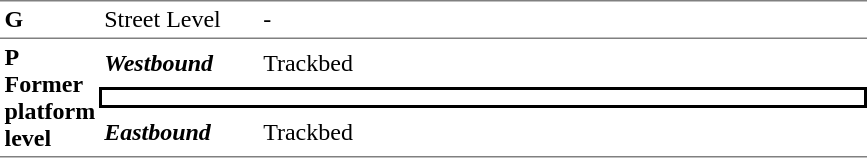<table table border=0 cellspacing=0 cellpadding=3>
<tr>
<td style="width:50px;border-top:solid 1px gray; vertical-align:top;" width=50><strong>G</strong></td>
<td style="width:100px;border-top:solid 1px gray; vertical-align:top;" width=100>Street Level</td>
<td style="width:400px;border-top:solid 1px gray; vertical-align:top;" width=400>-</td>
</tr>
<tr>
<td style="border-top:solid 1px gray;border-bottom:solid 1px gray;" width=50 rowspan=3 valign=top><strong>P<br>Former platform level</strong></td>
<td style="border-top:solid 1px gray;"><strong><em>Westbound</em></strong></td>
<td style="border-top:solid 1px gray;">Trackbed</td>
</tr>
<tr>
<td style="border-right:solid 2px black;border-left:solid 2px black;border-top:solid 2px black;border-bottom:solid 2px black;text-align:center;" colspan=2></td>
</tr>
<tr>
<td style="border-bottom:solid 1px gray;"><strong><em>Eastbound</em></strong></td>
<td style="border-bottom:solid 1px gray;">Trackbed</td>
</tr>
</table>
